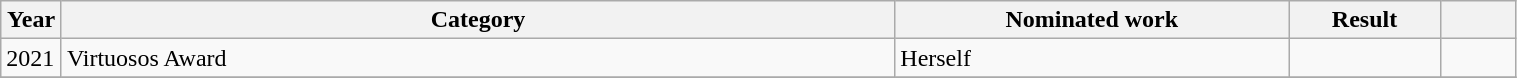<table class="wikitable" style="width:80%;">
<tr>
<th style="width:4%;">Year</th>
<th style="width:55%;">Category</th>
<th style="width:26%;">Nominated work</th>
<th style="width:10%;">Result</th>
<th width=5%></th>
</tr>
<tr>
<td>2021</td>
<td>Virtuosos Award</td>
<td>Herself</td>
<td></td>
<td style="text-align:center;"></td>
</tr>
<tr>
</tr>
</table>
